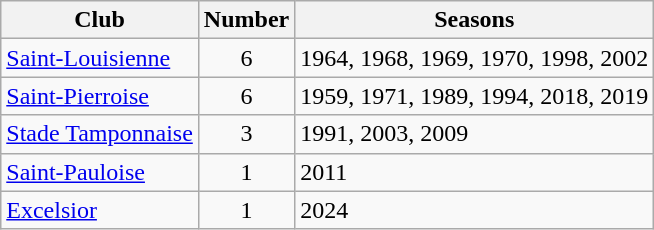<table class="wikitable sortable">
<tr>
<th>Club</th>
<th>Number</th>
<th>Seasons</th>
</tr>
<tr>
<td><a href='#'>Saint-Louisienne</a></td>
<td style="text-align:center">6</td>
<td>1964, 1968, 1969, 1970, 1998, 2002</td>
</tr>
<tr>
<td><a href='#'>Saint-Pierroise</a></td>
<td style="text-align:center">6</td>
<td>1959, 1971, 1989, 1994, 2018, 2019</td>
</tr>
<tr>
<td><a href='#'>Stade Tamponnaise</a></td>
<td style="text-align:center">3</td>
<td>1991, 2003, 2009</td>
</tr>
<tr>
<td><a href='#'>Saint-Pauloise</a></td>
<td style="text-align:center">1</td>
<td>2011</td>
</tr>
<tr>
<td><a href='#'>Excelsior</a></td>
<td style="text-align:center">1</td>
<td>2024</td>
</tr>
</table>
